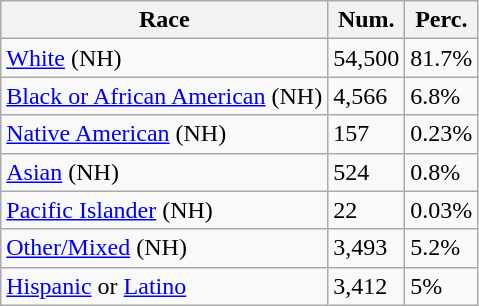<table class="wikitable">
<tr>
<th>Race</th>
<th>Num.</th>
<th>Perc.</th>
</tr>
<tr>
<td><a href='#'>White</a> (NH)</td>
<td>54,500</td>
<td>81.7%</td>
</tr>
<tr>
<td><a href='#'>Black or African American</a> (NH)</td>
<td>4,566</td>
<td>6.8%</td>
</tr>
<tr>
<td><a href='#'>Native American</a> (NH)</td>
<td>157</td>
<td>0.23%</td>
</tr>
<tr>
<td><a href='#'>Asian</a> (NH)</td>
<td>524</td>
<td>0.8%</td>
</tr>
<tr>
<td><a href='#'>Pacific Islander</a> (NH)</td>
<td>22</td>
<td>0.03%</td>
</tr>
<tr>
<td><a href='#'>Other/Mixed</a> (NH)</td>
<td>3,493</td>
<td>5.2%</td>
</tr>
<tr>
<td><a href='#'>Hispanic</a> or <a href='#'>Latino</a></td>
<td>3,412</td>
<td>5%</td>
</tr>
</table>
